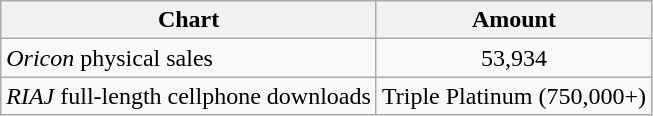<table class="wikitable">
<tr>
<th>Chart</th>
<th>Amount</th>
</tr>
<tr>
<td><em>Oricon</em> physical sales</td>
<td style="text-align:center;">53,934</td>
</tr>
<tr>
<td><em>RIAJ</em> full-length cellphone downloads</td>
<td style="text-align:center;">Triple Platinum (750,000+)</td>
</tr>
</table>
